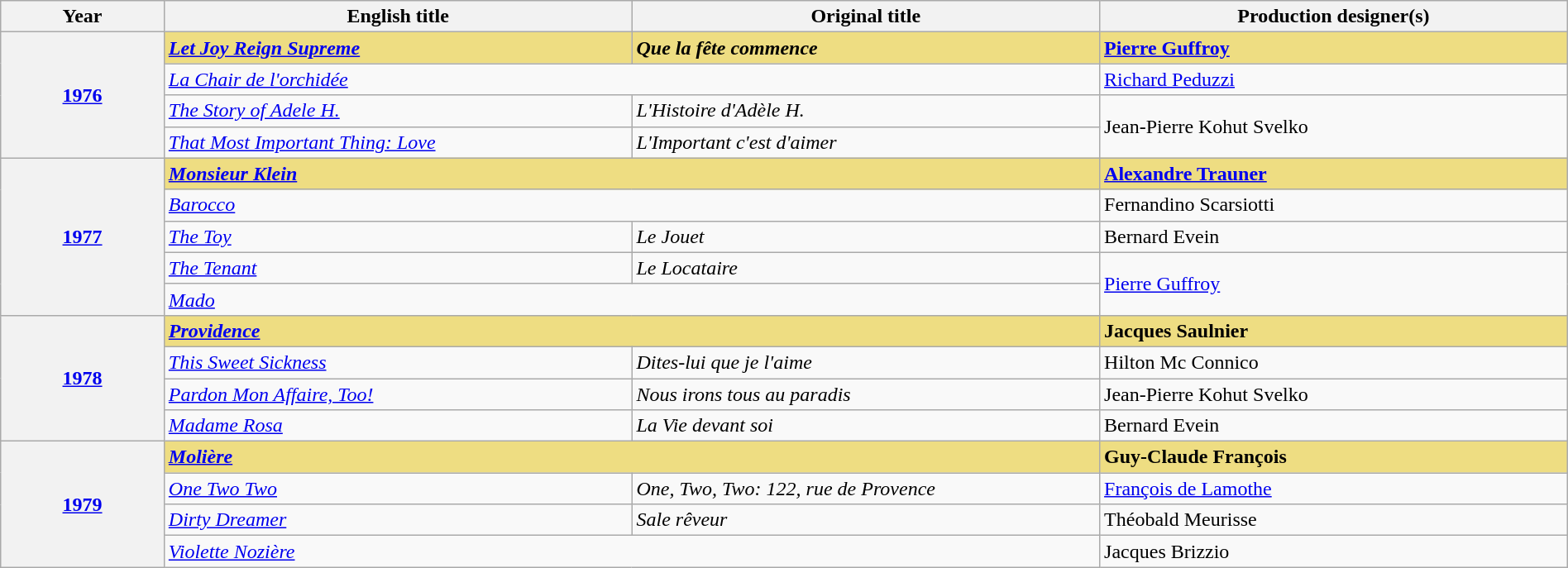<table class="wikitable" style="width:100%;" cellpadding="5">
<tr>
<th style="width:100px;">Year</th>
<th style="width:300px;">English title</th>
<th style="width:300px;">Original title</th>
<th style="width:300px;">Production designer(s)</th>
</tr>
<tr>
<th rowspan="4" style="text-align:center;"><a href='#'>1976</a></th>
<td style="background:#eedd82;"><em><a href='#'><strong>Let Joy Reign Supreme</strong></a></em></td>
<td style="background:#eedd82;"><strong><em>Que la fête commence</em></strong></td>
<td style="background:#eedd82;"><strong><a href='#'>Pierre Guffroy</a></strong></td>
</tr>
<tr>
<td colspan="2"><em><a href='#'>La Chair de l'orchidée</a></em></td>
<td><a href='#'>Richard Peduzzi</a></td>
</tr>
<tr>
<td><em><a href='#'>The Story of Adele H.</a></em></td>
<td><em>L'Histoire d'Adèle H.</em></td>
<td rowspan="2">Jean-Pierre Kohut Svelko</td>
</tr>
<tr>
<td><em><a href='#'>That Most Important Thing: Love</a></em></td>
<td><em>L'Important c'est d'aimer</em></td>
</tr>
<tr>
<th rowspan="5" style="text-align:center;"><a href='#'>1977</a></th>
<td colspan="2" style="background:#eedd82;"><em><a href='#'><strong>Monsieur Klein</strong></a></em></td>
<td style="background:#eedd82;"><strong><a href='#'>Alexandre Trauner</a></strong></td>
</tr>
<tr>
<td colspan="2"><em><a href='#'>Barocco</a></em></td>
<td>Fernandino Scarsiotti</td>
</tr>
<tr>
<td><em><a href='#'>The Toy</a></em></td>
<td><em>Le Jouet</em></td>
<td>Bernard Evein</td>
</tr>
<tr>
<td><em><a href='#'>The Tenant</a></em></td>
<td><em>Le Locataire</em></td>
<td rowspan="2"><a href='#'>Pierre Guffroy</a></td>
</tr>
<tr>
<td colspan="2"><em><a href='#'>Mado</a></em></td>
</tr>
<tr>
<th rowspan="4" style="text-align:center;"><a href='#'>1978</a></th>
<td colspan="2" style="background:#eedd82;"><em><a href='#'><strong>Providence</strong></a></em></td>
<td style="background:#eedd82;"><strong>Jacques Saulnier</strong></td>
</tr>
<tr>
<td><em><a href='#'>This Sweet Sickness</a></em></td>
<td><em>Dites-lui que je l'aime</em></td>
<td>Hilton Mc Connico</td>
</tr>
<tr>
<td><em><a href='#'>Pardon Mon Affaire, Too!</a></em></td>
<td><em>Nous irons tous au paradis</em></td>
<td>Jean-Pierre Kohut Svelko</td>
</tr>
<tr>
<td><em><a href='#'>Madame Rosa</a></em></td>
<td><em>La Vie devant soi</em></td>
<td>Bernard Evein</td>
</tr>
<tr>
<th rowspan="4" style="text-align:center;"><a href='#'>1979</a></th>
<td colspan="2" style="background:#eedd82;"><em><a href='#'><strong>Molière</strong></a></em></td>
<td style="background:#eedd82;"><strong>Guy-Claude François</strong></td>
</tr>
<tr>
<td><em><a href='#'>One Two Two</a></em></td>
<td><em>One, Two, Two: 122, rue de Provence</em></td>
<td><a href='#'>François de Lamothe</a></td>
</tr>
<tr>
<td><em><a href='#'>Dirty Dreamer</a></em></td>
<td><em>Sale rêveur</em></td>
<td>Théobald Meurisse</td>
</tr>
<tr>
<td colspan="2"><em><a href='#'>Violette Nozière</a></em></td>
<td>Jacques Brizzio</td>
</tr>
</table>
